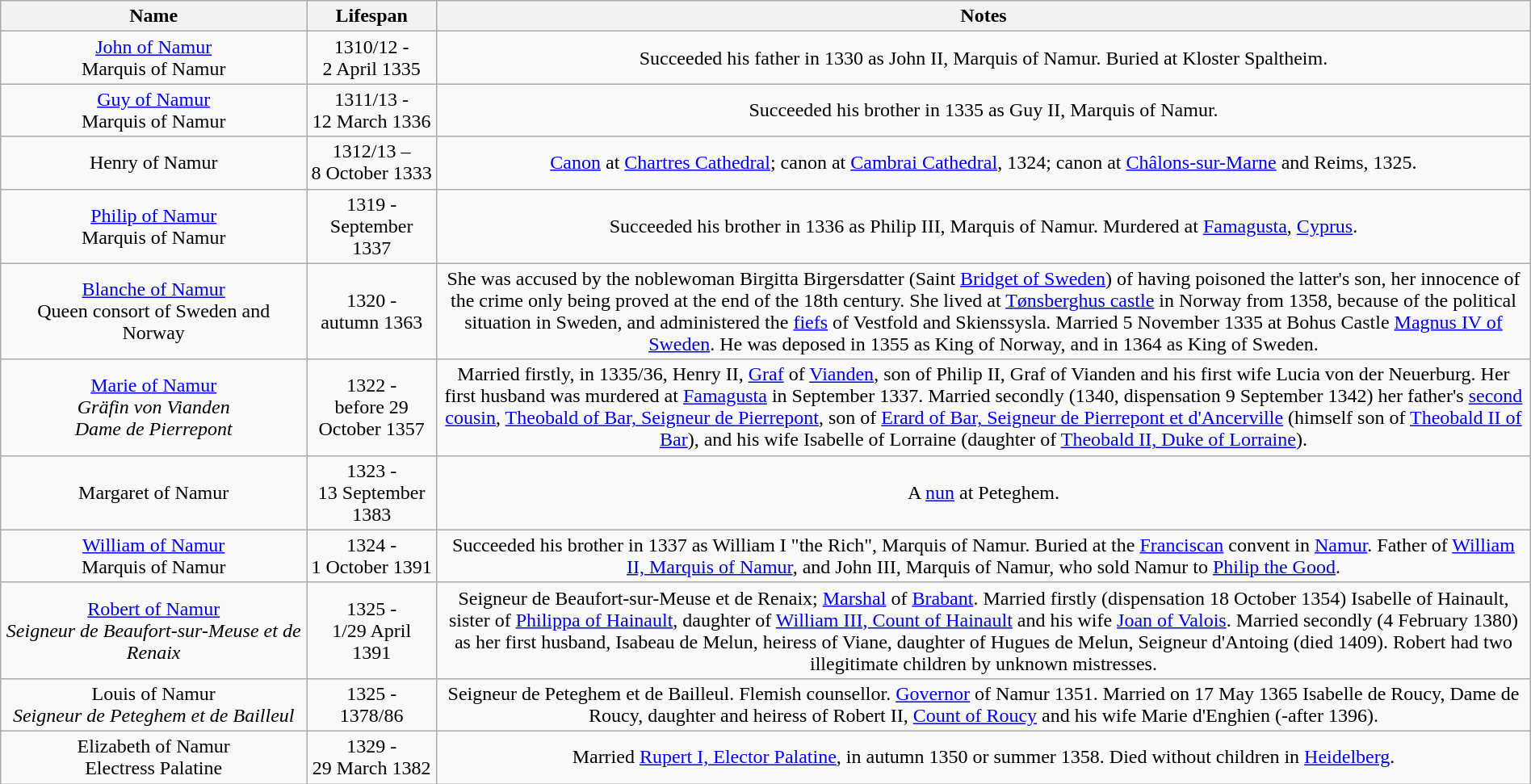<table style="text-align:center; width:100%" class="wikitable">
<tr>
<th width=20%>Name</th>
<th width=100px>Lifespan</th>
<th>Notes</th>
</tr>
<tr>
<td><a href='#'>John of Namur</a><br>Marquis of Namur</td>
<td>1310/12 -<br> 2 April 1335</td>
<td>Succeeded his father in 1330 as John II, Marquis of Namur. Buried at Kloster Spaltheim.</td>
</tr>
<tr>
<td><a href='#'>Guy of Namur</a><br>Marquis of Namur</td>
<td>1311/13 -<br> 12 March 1336</td>
<td>Succeeded his brother in 1335 as Guy II, Marquis of Namur.</td>
</tr>
<tr>
<td>Henry of Namur<br></td>
<td>1312/13 –<br> 8 October 1333</td>
<td><a href='#'>Canon</a> at <a href='#'>Chartres Cathedral</a>; canon at <a href='#'>Cambrai Cathedral</a>, 1324; canon at <a href='#'>Châlons-sur-Marne</a> and Reims, 1325.</td>
</tr>
<tr>
<td><a href='#'>Philip of Namur</a><br>Marquis of Namur</td>
<td>1319 -<br> September 1337</td>
<td>Succeeded his brother in 1336 as Philip III, Marquis of Namur. Murdered at <a href='#'>Famagusta</a>, <a href='#'>Cyprus</a>.</td>
</tr>
<tr>
<td><a href='#'>Blanche of Namur</a><br>Queen consort of Sweden and Norway</td>
<td>1320 -<br> autumn 1363</td>
<td>She was accused by the noblewoman Birgitta Birgersdatter (Saint <a href='#'>Bridget of Sweden</a>) of having poisoned the latter's son, her innocence of the crime only being proved at the end of the 18th century. She lived at <a href='#'>Tønsberghus castle</a> in Norway from 1358, because of the political situation in Sweden, and administered the <a href='#'>fiefs</a> of Vestfold and Skienssysla. Married 5 November 1335 at Bohus Castle <a href='#'>Magnus IV of Sweden</a>. He was deposed in 1355 as King of Norway, and in 1364 as King of Sweden.</td>
</tr>
<tr>
<td><a href='#'>Marie of Namur</a><br><em>Gräfin von Vianden</em><br><em>Dame de Pierrepont</em></td>
<td>1322 -<br> before 29 October 1357</td>
<td>Married firstly, in 1335/36, Henry II, <a href='#'>Graf</a> of <a href='#'>Vianden</a>, son of Philip II, Graf of Vianden and his first wife Lucia von der Neuerburg. Her first husband was murdered at <a href='#'>Famagusta</a> in September 1337. Married secondly (1340, dispensation 9 September 1342) her father's <a href='#'>second cousin</a>, <a href='#'>Theobald of Bar, Seigneur de Pierrepont</a>, son of <a href='#'>Erard of Bar, Seigneur de Pierrepont et d'Ancerville</a> (himself son of <a href='#'>Theobald II of Bar</a>), and his wife Isabelle of Lorraine (daughter of <a href='#'>Theobald II, Duke of Lorraine</a>).</td>
</tr>
<tr>
<td>Margaret of Namur<br></td>
<td>1323 -<br> 13 September 1383</td>
<td>A <a href='#'>nun</a> at Peteghem.</td>
</tr>
<tr>
<td><a href='#'>William of Namur</a><br>Marquis of Namur</td>
<td>1324 -<br> 1 October 1391</td>
<td>Succeeded his brother in 1337 as William I "the Rich", Marquis of Namur. Buried at the <a href='#'>Franciscan</a> convent in <a href='#'>Namur</a>. Father of <a href='#'>William II, Marquis of Namur</a>, and John III, Marquis of Namur, who sold Namur to <a href='#'>Philip the Good</a>.</td>
</tr>
<tr>
<td><a href='#'>Robert of Namur</a><br><em>Seigneur de Beaufort-sur-Meuse et de Renaix</em></td>
<td>1325 -<br>1/29 April 1391</td>
<td>Seigneur de Beaufort-sur-Meuse et de Renaix; <a href='#'>Marshal</a> of <a href='#'>Brabant</a>. Married firstly (dispensation 18 October 1354) Isabelle of Hainault, sister of <a href='#'>Philippa of Hainault</a>, daughter of <a href='#'>William III, Count of Hainault</a> and his wife <a href='#'>Joan of Valois</a>. Married secondly (4 February 1380) as her first husband, Isabeau de Melun, heiress of Viane, daughter of Hugues de Melun, Seigneur d'Antoing (died 1409). Robert had two illegitimate children by unknown mistresses.</td>
</tr>
<tr>
<td>Louis of Namur<br><em>Seigneur de Peteghem et de Bailleul</em></td>
<td>1325 -<br> 1378/86</td>
<td>Seigneur de Peteghem et de Bailleul. Flemish counsellor. <a href='#'>Governor</a> of Namur 1351. Married on 17 May 1365 Isabelle de Roucy, Dame de Roucy, daughter and heiress of Robert II, <a href='#'>Count of Roucy</a> and his wife Marie d'Enghien (-after 1396).</td>
</tr>
<tr>
<td>Elizabeth of Namur<br>Electress Palatine</td>
<td>1329 -<br> 29 March 1382</td>
<td>Married <a href='#'>Rupert I, Elector Palatine</a>, in autumn 1350 or summer 1358. Died without children in <a href='#'>Heidelberg</a>.</td>
</tr>
</table>
